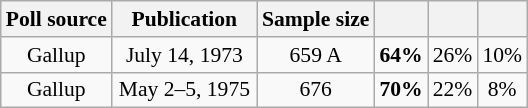<table class="wikitable" style="font-size:90%;text-align:center;">
<tr>
<th>Poll source</th>
<th style="width:90px;">Publication</th>
<th>Sample size</th>
<th></th>
<th></th>
<th></th>
</tr>
<tr>
<td>Gallup</td>
<td>July 14, 1973</td>
<td>659 A</td>
<td><strong>64%</strong></td>
<td>26%</td>
<td>10%</td>
</tr>
<tr>
<td>Gallup</td>
<td>May 2–5, 1975</td>
<td>676</td>
<td><strong>70%</strong></td>
<td>22%</td>
<td>8%</td>
</tr>
</table>
